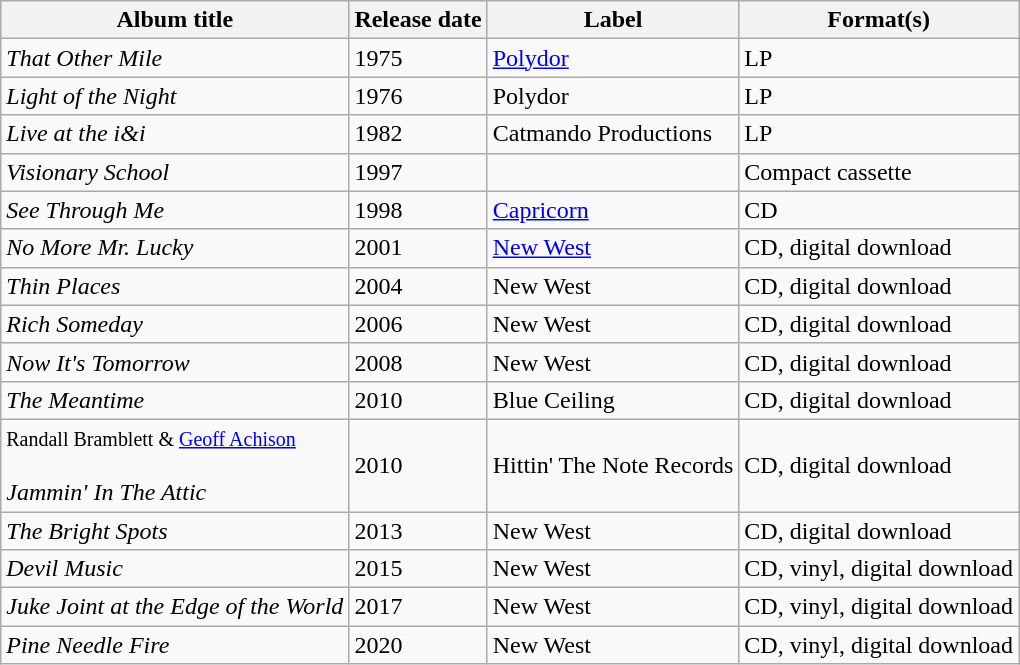<table class="wikitable">
<tr>
<th>Album title</th>
<th>Release date</th>
<th>Label</th>
<th>Format(s)</th>
</tr>
<tr>
<td><em>That Other Mile</em></td>
<td>1975</td>
<td><a href='#'>Polydor</a></td>
<td>LP</td>
</tr>
<tr>
<td><em>Light of the Night</em></td>
<td>1976</td>
<td>Polydor</td>
<td>LP</td>
</tr>
<tr>
<td><em>Live at the i&i</em></td>
<td>1982</td>
<td>Catmando Productions</td>
<td>LP</td>
</tr>
<tr>
<td><em>Visionary School</em></td>
<td>1997</td>
<td></td>
<td>Compact cassette</td>
</tr>
<tr>
<td><em>See Through Me</em></td>
<td>1998</td>
<td><a href='#'>Capricorn</a></td>
<td>CD</td>
</tr>
<tr>
<td><em>No More Mr. Lucky</em></td>
<td>2001</td>
<td><a href='#'>New West</a></td>
<td>CD, digital download</td>
</tr>
<tr>
<td><em>Thin Places</em></td>
<td>2004</td>
<td>New West</td>
<td>CD, digital download</td>
</tr>
<tr>
<td><em>Rich Someday</em></td>
<td>2006</td>
<td>New West</td>
<td>CD, digital download</td>
</tr>
<tr>
<td><em>Now It's Tomorrow</em></td>
<td>2008</td>
<td>New West</td>
<td>CD, digital download</td>
</tr>
<tr>
<td><em>The Meantime</em></td>
<td>2010</td>
<td>Blue Ceiling</td>
<td>CD, digital download</td>
</tr>
<tr>
<td><small>Randall Bramblett & <a href='#'>Geoff Achison</a></small> <br><br><em>Jammin' In The Attic</em></td>
<td>2010</td>
<td>Hittin' The Note Records</td>
<td>CD, digital download</td>
</tr>
<tr>
<td><em>The Bright Spots</em></td>
<td>2013</td>
<td>New West</td>
<td>CD, digital download</td>
</tr>
<tr>
<td><em>Devil Music</em></td>
<td>2015</td>
<td>New West</td>
<td>CD, vinyl, digital download</td>
</tr>
<tr>
<td><em>Juke Joint at the Edge of the World</em></td>
<td>2017</td>
<td>New West</td>
<td>CD, vinyl, digital download</td>
</tr>
<tr>
<td><em>Pine Needle Fire</em></td>
<td>2020</td>
<td>New West</td>
<td>CD, vinyl, digital download</td>
</tr>
</table>
